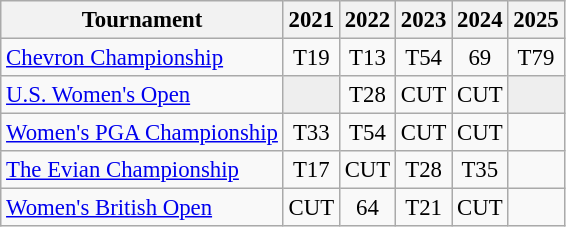<table class="wikitable" style="font-size:95%;text-align:center;">
<tr>
<th>Tournament</th>
<th>2021</th>
<th>2022</th>
<th>2023</th>
<th>2024</th>
<th>2025</th>
</tr>
<tr>
<td align=left><a href='#'>Chevron Championship</a></td>
<td>T19</td>
<td>T13</td>
<td>T54</td>
<td>69</td>
<td>T79</td>
</tr>
<tr>
<td align=left><a href='#'>U.S. Women's Open</a></td>
<td style="background:#eeeeee;"></td>
<td>T28</td>
<td>CUT</td>
<td>CUT</td>
<td style="background:#eeeeee;"></td>
</tr>
<tr>
<td align=left><a href='#'>Women's PGA Championship</a></td>
<td>T33</td>
<td>T54</td>
<td>CUT</td>
<td>CUT</td>
<td></td>
</tr>
<tr>
<td align=left><a href='#'>The Evian Championship</a></td>
<td>T17</td>
<td>CUT</td>
<td>T28</td>
<td>T35</td>
<td></td>
</tr>
<tr>
<td align=left><a href='#'>Women's British Open</a></td>
<td>CUT</td>
<td>64</td>
<td>T21</td>
<td>CUT</td>
<td></td>
</tr>
</table>
